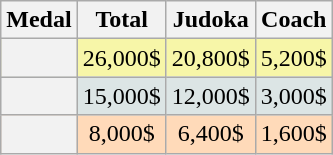<table class=wikitable style="text-align:center;">
<tr>
<th>Medal</th>
<th>Total</th>
<th>Judoka</th>
<th>Coach</th>
</tr>
<tr bgcolor=F7F6A8>
<th></th>
<td>26,000$</td>
<td>20,800$</td>
<td>5,200$</td>
</tr>
<tr bgcolor=DCE5E5>
<th></th>
<td>15,000$</td>
<td>12,000$</td>
<td>3,000$</td>
</tr>
<tr bgcolor=FFDAB9>
<th></th>
<td>8,000$</td>
<td>6,400$</td>
<td>1,600$</td>
</tr>
</table>
